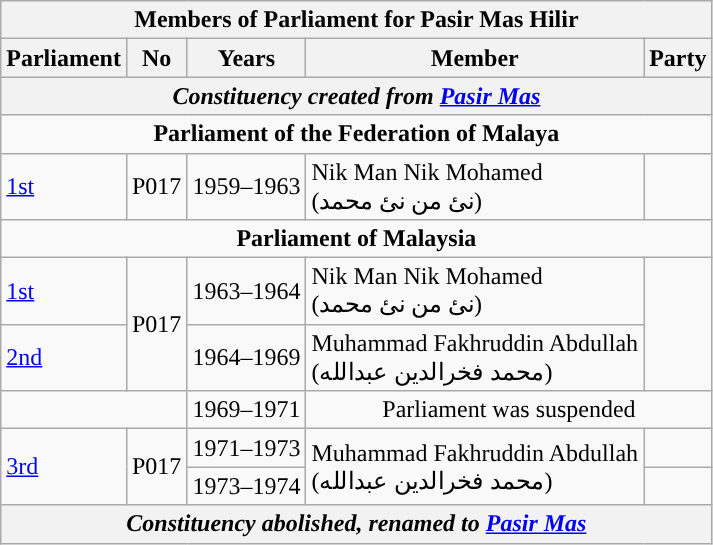<table class=wikitable>
<tr>
<th colspan="5">Members of Parliament for Pasir Mas Hilir</th>
</tr>
<tr>
<th>Parliament</th>
<th>No</th>
<th>Years</th>
<th>Member</th>
<th>Party</th>
</tr>
<tr>
<th colspan="5" align="center"><em>Constituency created from <a href='#'>Pasir Mas</a></em></th>
</tr>
<tr>
<td colspan="5" align="center"><strong>Parliament of the Federation of Malaya</strong></td>
</tr>
<tr>
<td><a href='#'>1st</a></td>
<td>P017</td>
<td>1959–1963</td>
<td>Nik Man Nik Mohamed  <br> (نئ من نئ محمد)</td>
<td></td>
</tr>
<tr>
<td colspan="5" align="center"><strong>Parliament of Malaysia</strong></td>
</tr>
<tr>
<td><a href='#'>1st</a></td>
<td rowspan="2">P017</td>
<td>1963–1964</td>
<td>Nik Man Nik Mohamed  <br> (نئ من نئ محمد)</td>
<td rowspan=2></td>
</tr>
<tr>
<td><a href='#'>2nd</a></td>
<td>1964–1969</td>
<td>Muhammad Fakhruddin Abdullah  <br> (محمد فخرالدين عبدالله)</td>
</tr>
<tr>
<td colspan="2"></td>
<td>1969–1971</td>
<td colspan="2" align="center">Parliament was suspended</td>
</tr>
<tr>
<td rowspan=2><a href='#'>3rd</a></td>
<td rowspan="2">P017</td>
<td>1971–1973</td>
<td rowspan="2">Muhammad Fakhruddin Abdullah  <br> (محمد فخرالدين عبدالله)</td>
<td></td>
</tr>
<tr>
<td>1973–1974</td>
<td></td>
</tr>
<tr>
<th colspan="5" align="center"><em>Constituency abolished, renamed to <a href='#'>Pasir Mas</a></em></th>
</tr>
</table>
